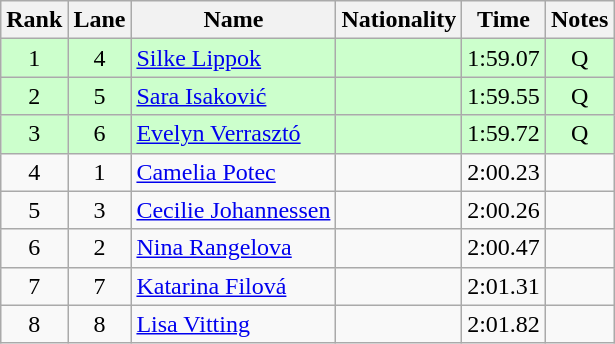<table class="wikitable sortable" style="text-align:center">
<tr>
<th>Rank</th>
<th>Lane</th>
<th>Name</th>
<th>Nationality</th>
<th>Time</th>
<th>Notes</th>
</tr>
<tr bgcolor=ccffcc>
<td>1</td>
<td>4</td>
<td align=left><a href='#'>Silke Lippok</a></td>
<td align=left></td>
<td>1:59.07</td>
<td>Q</td>
</tr>
<tr bgcolor=ccffcc>
<td>2</td>
<td>5</td>
<td align=left><a href='#'>Sara Isaković</a></td>
<td align=left></td>
<td>1:59.55</td>
<td>Q</td>
</tr>
<tr bgcolor=ccffcc>
<td>3</td>
<td>6</td>
<td align=left><a href='#'>Evelyn Verrasztó</a></td>
<td align=left></td>
<td>1:59.72</td>
<td>Q</td>
</tr>
<tr>
<td>4</td>
<td>1</td>
<td align=left><a href='#'>Camelia Potec</a></td>
<td align=left></td>
<td>2:00.23</td>
<td></td>
</tr>
<tr>
<td>5</td>
<td>3</td>
<td align=left><a href='#'>Cecilie Johannessen</a></td>
<td align=left></td>
<td>2:00.26</td>
<td></td>
</tr>
<tr>
<td>6</td>
<td>2</td>
<td align=left><a href='#'>Nina Rangelova</a></td>
<td align=left></td>
<td>2:00.47</td>
<td></td>
</tr>
<tr>
<td>7</td>
<td>7</td>
<td align=left><a href='#'>Katarina Filová</a></td>
<td align=left></td>
<td>2:01.31</td>
<td></td>
</tr>
<tr>
<td>8</td>
<td>8</td>
<td align=left><a href='#'>Lisa Vitting</a></td>
<td align=left></td>
<td>2:01.82</td>
<td></td>
</tr>
</table>
